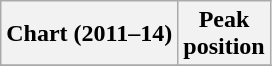<table class="wikitable sortable plainrowheaders">
<tr>
<th>Chart (2011–14)</th>
<th>Peak<br>position</th>
</tr>
<tr>
</tr>
</table>
